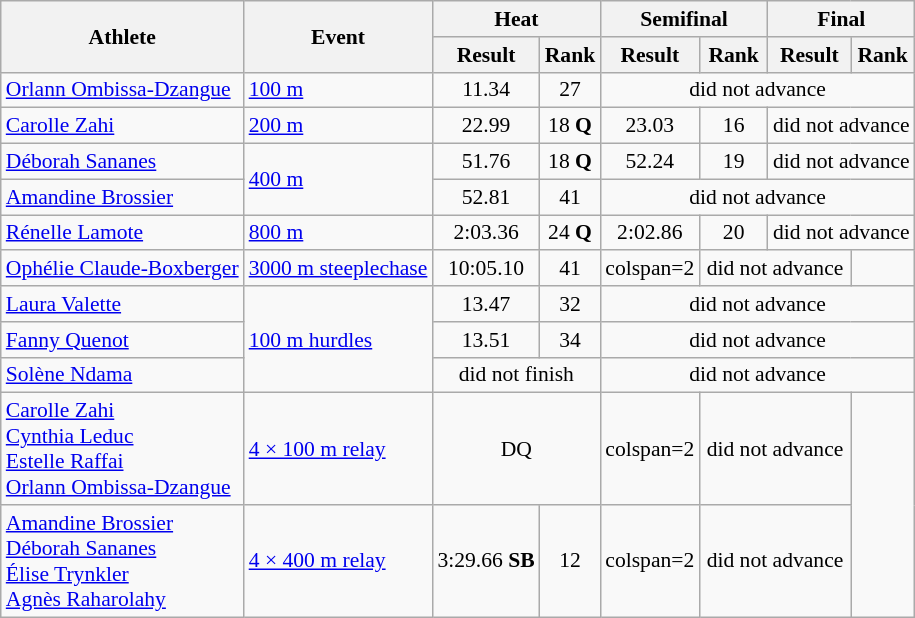<table class="wikitable"  style=font-size:90%>
<tr>
<th rowspan="2">Athlete</th>
<th rowspan="2">Event</th>
<th colspan="2">Heat</th>
<th colspan="2">Semifinal</th>
<th colspan="2">Final</th>
</tr>
<tr>
<th>Result</th>
<th>Rank</th>
<th>Result</th>
<th>Rank</th>
<th>Result</th>
<th>Rank</th>
</tr>
<tr style=text-align:center>
<td style=text-align:left><a href='#'>Orlann Ombissa-Dzangue</a></td>
<td style=text-align:left><a href='#'>100 m</a></td>
<td>11.34</td>
<td>27</td>
<td colspan=4>did not advance</td>
</tr>
<tr style=text-align:center>
<td style=text-align:left><a href='#'>Carolle Zahi</a></td>
<td style=text-align:left><a href='#'>200 m</a></td>
<td>22.99</td>
<td>18 <strong>Q</strong></td>
<td>23.03</td>
<td>16</td>
<td colspan=2>did not advance</td>
</tr>
<tr style=text-align:center>
<td style=text-align:left><a href='#'>Déborah Sananes</a></td>
<td style=text-align:left rowspan=2><a href='#'>400 m</a></td>
<td>51.76</td>
<td>18 <strong>Q</strong></td>
<td>52.24</td>
<td>19</td>
<td colspan=2>did not advance</td>
</tr>
<tr style=text-align:center>
<td style=text-align:left><a href='#'>Amandine Brossier</a></td>
<td>52.81</td>
<td>41</td>
<td colspan=4>did not advance</td>
</tr>
<tr style=text-align:center>
<td style=text-align:left><a href='#'>Rénelle Lamote</a></td>
<td style=text-align:left><a href='#'>800 m</a></td>
<td>2:03.36</td>
<td>24 <strong>Q</strong></td>
<td>2:02.86</td>
<td>20</td>
<td colspan=2>did not advance</td>
</tr>
<tr style=text-align:center>
<td style=text-align:left><a href='#'>Ophélie Claude-Boxberger</a></td>
<td style=text-align:left><a href='#'>3000 m steeplechase</a></td>
<td>10:05.10</td>
<td>41</td>
<td>colspan=2</td>
<td colspan=2>did not advance</td>
</tr>
<tr style=text-align:center>
<td style=text-align:left><a href='#'>Laura Valette</a></td>
<td style=text-align:left rowspan=3><a href='#'>100 m hurdles</a></td>
<td>13.47</td>
<td>32</td>
<td colspan=4>did not advance</td>
</tr>
<tr style=text-align:center>
<td style=text-align:left><a href='#'>Fanny Quenot</a></td>
<td>13.51</td>
<td>34</td>
<td colspan=4>did not advance</td>
</tr>
<tr style=text-align:center>
<td style=text-align:left><a href='#'>Solène Ndama</a></td>
<td colspan=2>did not finish</td>
<td colspan=4>did not advance</td>
</tr>
<tr style=text-align:center>
<td style=text-align:left><a href='#'>Carolle Zahi</a><br> <a href='#'>Cynthia Leduc</a><br> <a href='#'>Estelle Raffai</a><br> <a href='#'>Orlann Ombissa-Dzangue</a></td>
<td style=text-align:left><a href='#'>4 × 100 m relay</a></td>
<td colspan=2>DQ</td>
<td>colspan=2</td>
<td colspan=2>did not advance</td>
</tr>
<tr style=text-align:center>
<td style=text-align:left><a href='#'>Amandine Brossier</a><br> <a href='#'>Déborah Sananes</a><br> <a href='#'>Élise Trynkler</a><br> <a href='#'>Agnès Raharolahy</a></td>
<td style=text-align:left><a href='#'>4 × 400 m relay</a></td>
<td>3:29.66 <strong>SB</strong></td>
<td>12</td>
<td>colspan=2</td>
<td colspan=2>did not advance</td>
</tr>
</table>
